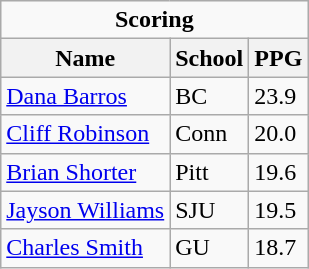<table class="wikitable">
<tr>
<td colspan=3 style="text-align:center;"><strong>Scoring</strong></td>
</tr>
<tr>
<th>Name</th>
<th>School</th>
<th>PPG</th>
</tr>
<tr>
<td><a href='#'>Dana Barros</a></td>
<td>BC</td>
<td>23.9</td>
</tr>
<tr>
<td><a href='#'>Cliff Robinson</a></td>
<td>Conn</td>
<td>20.0</td>
</tr>
<tr>
<td><a href='#'>Brian Shorter</a></td>
<td>Pitt</td>
<td>19.6</td>
</tr>
<tr>
<td><a href='#'>Jayson Williams</a></td>
<td>SJU</td>
<td>19.5</td>
</tr>
<tr>
<td><a href='#'>Charles Smith</a></td>
<td>GU</td>
<td>18.7</td>
</tr>
</table>
